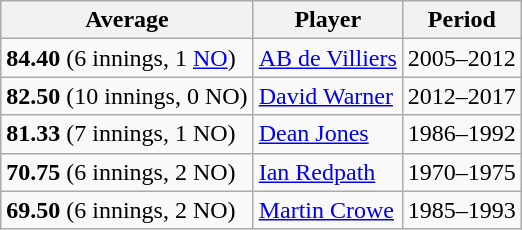<table class="wikitable">
<tr>
<th>Average</th>
<th>Player</th>
<th>Period</th>
</tr>
<tr>
<td><strong>84.40</strong> (6 innings, 1 <a href='#'>NO</a>)</td>
<td> <a href='#'>AB de Villiers</a></td>
<td>2005–2012</td>
</tr>
<tr>
<td><strong>82.50</strong> (10 innings, 0 NO)</td>
<td> <a href='#'>David Warner</a></td>
<td>2012–2017</td>
</tr>
<tr>
<td><strong>81.33</strong> (7 innings, 1 NO)</td>
<td> <a href='#'>Dean Jones</a></td>
<td>1986–1992</td>
</tr>
<tr>
<td><strong>70.75</strong> (6 innings, 2 NO)</td>
<td> <a href='#'>Ian Redpath</a></td>
<td>1970–1975</td>
</tr>
<tr>
<td><strong>69.50</strong> (6 innings, 2 NO)</td>
<td> <a href='#'>Martin Crowe</a></td>
<td>1985–1993</td>
</tr>
</table>
